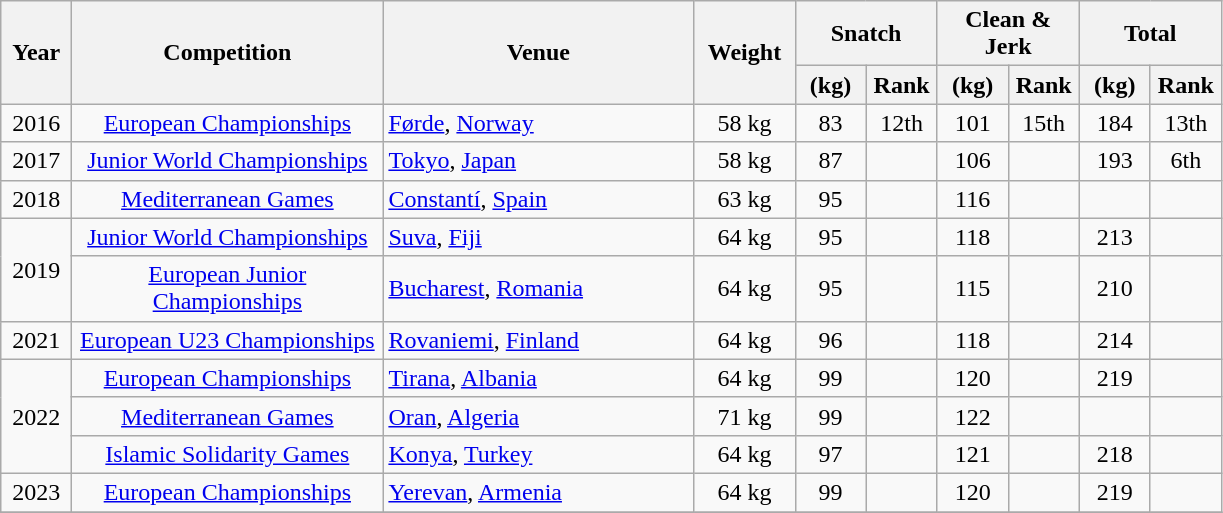<table class = "wikitable" style="text-align:center;">
<tr>
<th rowspan=2 width=40>Year</th>
<th rowspan=2 width=200>Competition</th>
<th rowspan=2 width=200>Venue</th>
<th rowspan=2 width=60>Weight</th>
<th colspan=2>Snatch</th>
<th colspan=2>Clean & Jerk</th>
<th colspan=2>Total</th>
</tr>
<tr>
<th width=40>(kg)</th>
<th width=40>Rank</th>
<th width=40>(kg)</th>
<th width=40>Rank</th>
<th width=40>(kg)</th>
<th width=40>Rank</th>
</tr>
<tr>
<td>2016</td>
<td><a href='#'>European Championships</a></td>
<td align=left> <a href='#'>Førde</a>, <a href='#'>Norway</a></td>
<td>58 kg</td>
<td>83</td>
<td>12th</td>
<td>101</td>
<td>15th</td>
<td>184</td>
<td>13th</td>
</tr>
<tr>
<td>2017</td>
<td><a href='#'>Junior World Championships</a></td>
<td align=left> <a href='#'>Tokyo</a>, <a href='#'>Japan</a></td>
<td>58 kg</td>
<td>87</td>
<td></td>
<td>106</td>
<td></td>
<td>193</td>
<td>6th</td>
</tr>
<tr>
<td>2018</td>
<td><a href='#'>Mediterranean Games</a></td>
<td align=left> <a href='#'>Constantí</a>, <a href='#'>Spain</a></td>
<td>63 kg</td>
<td>95</td>
<td></td>
<td>116</td>
<td></td>
<td></td>
<td></td>
</tr>
<tr>
<td rowspan=2>2019</td>
<td><a href='#'>Junior World Championships</a></td>
<td align=left> <a href='#'>Suva</a>, <a href='#'>Fiji</a></td>
<td>64 kg</td>
<td>95</td>
<td></td>
<td>118</td>
<td></td>
<td>213</td>
<td></td>
</tr>
<tr>
<td><a href='#'>European Junior Championships</a></td>
<td align=left> <a href='#'>Bucharest</a>, <a href='#'>Romania</a></td>
<td>64 kg</td>
<td>95</td>
<td></td>
<td>115</td>
<td></td>
<td>210</td>
<td></td>
</tr>
<tr>
<td>2021</td>
<td><a href='#'>European U23 Championships</a></td>
<td align=left> <a href='#'>Rovaniemi</a>, <a href='#'>Finland</a></td>
<td>64 kg</td>
<td>96</td>
<td></td>
<td>118</td>
<td></td>
<td>214</td>
<td></td>
</tr>
<tr>
<td rowspan=3>2022</td>
<td><a href='#'>European Championships</a></td>
<td align=left> <a href='#'>Tirana</a>, <a href='#'>Albania</a></td>
<td>64 kg</td>
<td>99</td>
<td></td>
<td>120</td>
<td></td>
<td>219</td>
<td></td>
</tr>
<tr>
<td><a href='#'>Mediterranean Games</a></td>
<td align=left> <a href='#'>Oran</a>, <a href='#'>Algeria</a></td>
<td>71 kg</td>
<td>99</td>
<td></td>
<td>122</td>
<td></td>
<td></td>
<td></td>
</tr>
<tr>
<td><a href='#'>Islamic Solidarity Games</a></td>
<td align=left> <a href='#'>Konya</a>, <a href='#'>Turkey</a></td>
<td>64 kg</td>
<td>97</td>
<td></td>
<td>121</td>
<td></td>
<td>218</td>
<td></td>
</tr>
<tr>
<td>2023</td>
<td><a href='#'>European Championships</a></td>
<td align=left> <a href='#'>Yerevan</a>, <a href='#'>Armenia</a></td>
<td>64 kg</td>
<td>99</td>
<td></td>
<td>120</td>
<td></td>
<td>219</td>
<td></td>
</tr>
<tr>
</tr>
</table>
